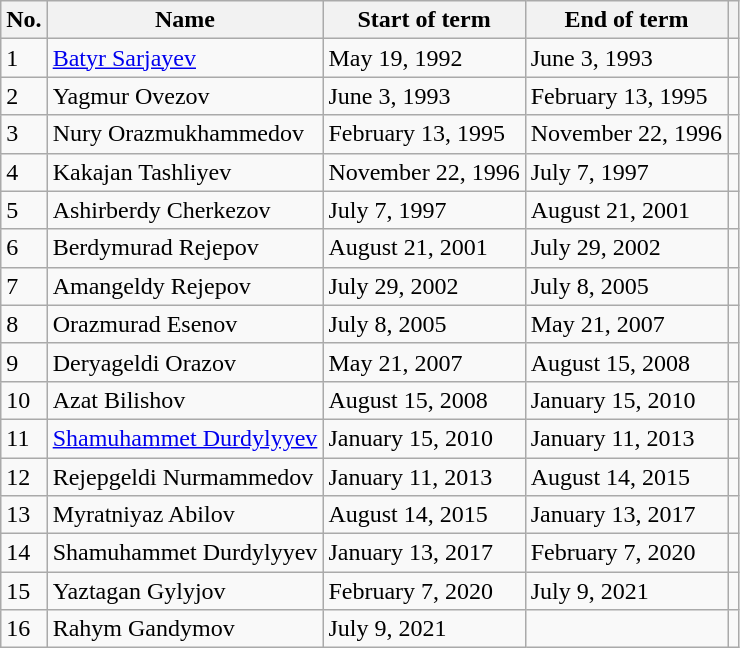<table class="wikitable">
<tr>
<th>No.</th>
<th>Name</th>
<th>Start of term</th>
<th>End of term</th>
<th></th>
</tr>
<tr>
<td>1</td>
<td><a href='#'>Batyr Sarjayev</a></td>
<td>May 19, 1992</td>
<td>June 3, 1993</td>
<td></td>
</tr>
<tr>
<td>2</td>
<td>Yagmur Ovezov</td>
<td>June 3, 1993</td>
<td>February 13, 1995</td>
<td></td>
</tr>
<tr>
<td>3</td>
<td>Nury Orazmukhammedov</td>
<td>February 13, 1995</td>
<td>November 22, 1996</td>
<td></td>
</tr>
<tr>
<td>4</td>
<td>Kakajan Tashliyev</td>
<td>November 22, 1996</td>
<td>July 7, 1997</td>
<td></td>
</tr>
<tr>
<td>5</td>
<td>Ashirberdy Cherkezov</td>
<td>July 7, 1997</td>
<td>August 21, 2001</td>
<td></td>
</tr>
<tr>
<td>6</td>
<td>Berdymurad Rejepov</td>
<td>August 21, 2001</td>
<td>July 29, 2002</td>
<td></td>
</tr>
<tr>
<td>7</td>
<td>Amangeldy Rejepov</td>
<td>July 29, 2002</td>
<td>July 8, 2005</td>
<td></td>
</tr>
<tr>
<td>8</td>
<td>Orazmurad Esenov</td>
<td>July 8, 2005</td>
<td>May 21, 2007</td>
<td></td>
</tr>
<tr>
<td>9</td>
<td>Deryageldi Orazov</td>
<td>May 21, 2007</td>
<td>August 15, 2008</td>
<td></td>
</tr>
<tr>
<td>10</td>
<td>Azat Bilishov</td>
<td>August 15, 2008</td>
<td>January 15, 2010</td>
<td></td>
</tr>
<tr>
<td>11</td>
<td><a href='#'>Shamuhammet Durdylyyev</a></td>
<td>January 15, 2010</td>
<td>January 11, 2013</td>
<td></td>
</tr>
<tr>
<td>12</td>
<td>Rejepgeldi Nurmammedov</td>
<td>January 11, 2013</td>
<td>August 14, 2015</td>
<td></td>
</tr>
<tr>
<td>13</td>
<td>Myratniyaz Abilov</td>
<td>August 14, 2015</td>
<td>January 13, 2017</td>
<td></td>
</tr>
<tr>
<td>14</td>
<td>Shamuhammet Durdylyyev</td>
<td>January 13, 2017</td>
<td>February 7, 2020</td>
<td></td>
</tr>
<tr>
<td>15</td>
<td>Yaztagan Gylyjov</td>
<td>February 7, 2020</td>
<td>July 9, 2021</td>
<td></td>
</tr>
<tr>
<td>16</td>
<td>Rahym Gandymov</td>
<td>July 9, 2021</td>
<td></td>
<td></td>
</tr>
</table>
